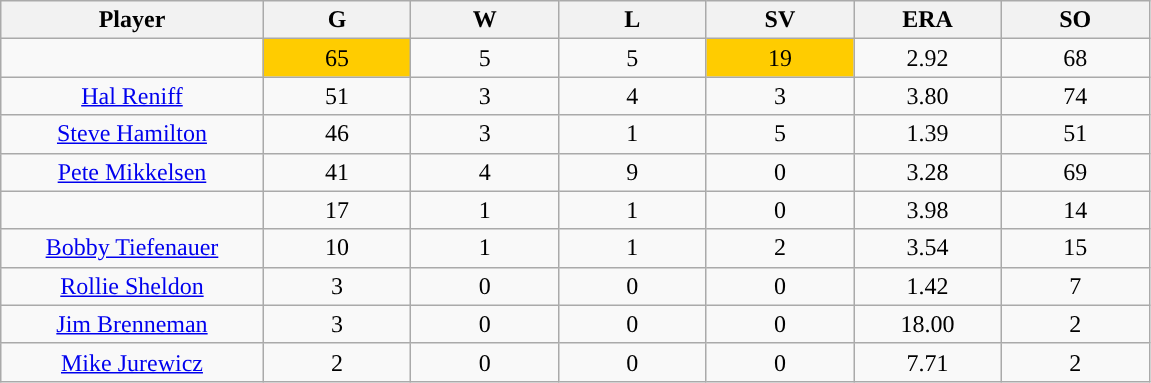<table class="wikitable sortable">
<tr>
<th bgcolor="#DDDDFF" width="16%">Player</th>
<th bgcolor="#DDDDFF" width="9%">G</th>
<th bgcolor="#DDDDFF" width="9%">W</th>
<th bgcolor="#DDDDFF" width="9%">L</th>
<th bgcolor="#DDDDFF" width="9%">SV</th>
<th bgcolor="#DDDDFF" width="9%">ERA</th>
<th bgcolor="#DDDDFF" width="9%">SO</th>
</tr>
<tr align="center">
<td></td>
<td style="background:#fc0;">65</td>
<td>5</td>
<td>5</td>
<td style="background:#fc0;">19</td>
<td>2.92</td>
<td>68</td>
</tr>
<tr align="center">
<td><a href='#'>Hal Reniff</a></td>
<td>51</td>
<td>3</td>
<td>4</td>
<td>3</td>
<td>3.80</td>
<td>74</td>
</tr>
<tr align="center">
<td><a href='#'>Steve Hamilton</a></td>
<td>46</td>
<td>3</td>
<td>1</td>
<td>5</td>
<td>1.39</td>
<td>51</td>
</tr>
<tr align="center">
<td><a href='#'>Pete Mikkelsen</a></td>
<td>41</td>
<td>4</td>
<td>9</td>
<td>0</td>
<td>3.28</td>
<td>69</td>
</tr>
<tr align="center">
<td></td>
<td>17</td>
<td>1</td>
<td>1</td>
<td>0</td>
<td>3.98</td>
<td>14</td>
</tr>
<tr align="center">
<td><a href='#'>Bobby Tiefenauer</a></td>
<td>10</td>
<td>1</td>
<td>1</td>
<td>2</td>
<td>3.54</td>
<td>15</td>
</tr>
<tr align="center">
<td><a href='#'>Rollie Sheldon</a></td>
<td>3</td>
<td>0</td>
<td>0</td>
<td>0</td>
<td>1.42</td>
<td>7</td>
</tr>
<tr align="center">
<td><a href='#'>Jim Brenneman</a></td>
<td>3</td>
<td>0</td>
<td>0</td>
<td>0</td>
<td>18.00</td>
<td>2</td>
</tr>
<tr align="center">
<td><a href='#'>Mike Jurewicz</a></td>
<td>2</td>
<td>0</td>
<td>0</td>
<td>0</td>
<td>7.71</td>
<td>2</td>
</tr>
</table>
